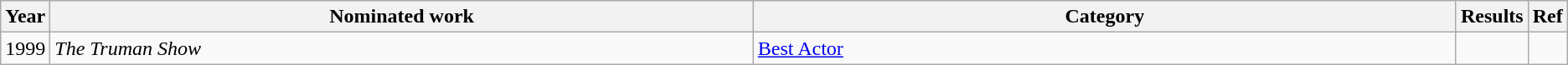<table class="wikitable">
<tr>
<th scope="col" style="width:1em;">Year</th>
<th scope="col" style="width:35em;">Nominated work</th>
<th scope="col" style="width:35em;">Category</th>
<th scope="col" style="width:1em;">Results</th>
<th scope="col" style="width:1em;">Ref</th>
</tr>
<tr>
<td>1999</td>
<td><em>The Truman Show</em></td>
<td><a href='#'>Best Actor</a></td>
<td></td>
<td></td>
</tr>
</table>
